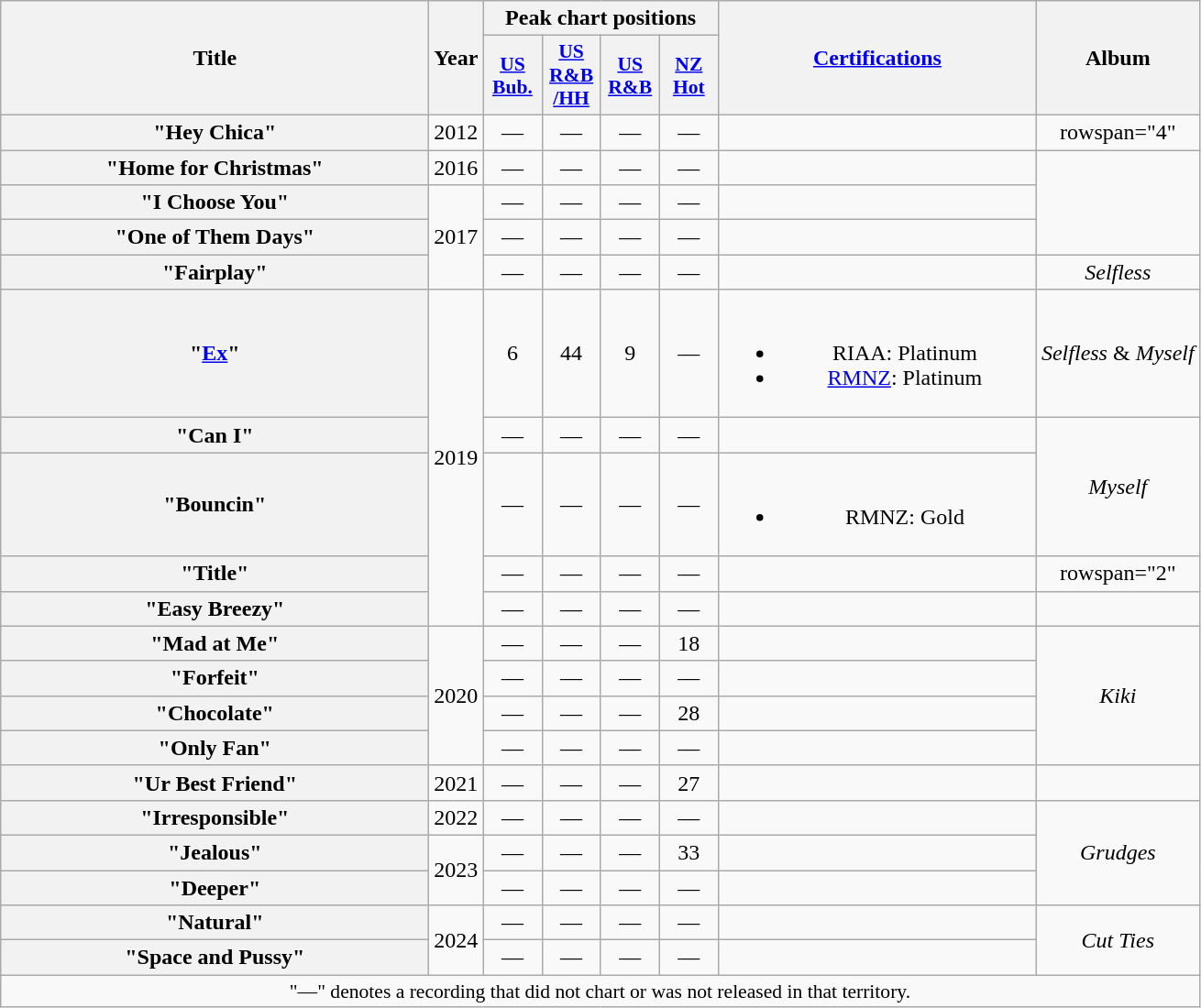<table class="wikitable plainrowheaders" style="text-align:center;" border="1">
<tr>
<th scope="col" rowspan="2" style="width:19em;">Title</th>
<th scope="col" rowspan="2">Year</th>
<th scope="col" colspan="4">Peak chart positions</th>
<th scope="col" rowspan="2" style="width:14em;"><a href='#'>Certifications</a></th>
<th scope="col" rowspan="2">Album</th>
</tr>
<tr>
<th scope="col" style="width:2.5em;font-size:90%;"><a href='#'>US<br>Bub.</a><br></th>
<th scope="col" style="width:2.5em;font-size:90%;"><a href='#'>US<br>R&B<br>/HH</a><br></th>
<th scope="col" style="width:2.5em;font-size:90%;"><a href='#'>US<br>R&B</a><br></th>
<th scope="col" style="width:2.5em;font-size:90%;"><a href='#'>NZ<br>Hot</a><br></th>
</tr>
<tr>
<th scope="row">"Hey Chica"</th>
<td>2012</td>
<td>—</td>
<td>—</td>
<td>—</td>
<td>—</td>
<td></td>
<td>rowspan="4" </td>
</tr>
<tr>
<th scope="row">"Home for Christmas"</th>
<td>2016</td>
<td>—</td>
<td>—</td>
<td>—</td>
<td>—</td>
<td></td>
</tr>
<tr>
<th scope="row">"I Choose You"<br></th>
<td rowspan="3">2017</td>
<td>—</td>
<td>—</td>
<td>—</td>
<td>—</td>
<td></td>
</tr>
<tr>
<th scope="row">"One of Them Days"</th>
<td>—</td>
<td>—</td>
<td>—</td>
<td>—</td>
<td></td>
</tr>
<tr>
<th scope="row">"Fairplay"<br></th>
<td>—</td>
<td>—</td>
<td>—</td>
<td>—</td>
<td></td>
<td><em>Selfless</em></td>
</tr>
<tr>
<th scope="row">"<a href='#'>Ex</a>"</th>
<td rowspan="5">2019</td>
<td>6</td>
<td>44</td>
<td>9</td>
<td>—</td>
<td><br><ul><li>RIAA: Platinum</li><li><a href='#'>RMNZ</a>: Platinum</li></ul></td>
<td><em>Selfless</em> & <em>Myself</em></td>
</tr>
<tr>
<th scope="row">"Can I"</th>
<td>—</td>
<td>—</td>
<td>—</td>
<td>—</td>
<td></td>
<td rowspan="2"><em>Myself</em></td>
</tr>
<tr>
<th scope="row">"Bouncin"<br></th>
<td>—</td>
<td>—</td>
<td>—</td>
<td>—</td>
<td><br><ul><li>RMNZ: Gold</li></ul></td>
</tr>
<tr>
<th scope="row">"Title"</th>
<td>—</td>
<td>—</td>
<td>—</td>
<td>—</td>
<td></td>
<td>rowspan="2" </td>
</tr>
<tr>
<th scope="row">"Easy Breezy"</th>
<td>—</td>
<td>—</td>
<td>—</td>
<td>—</td>
<td></td>
</tr>
<tr>
<th scope="row">"Mad at Me"</th>
<td rowspan="4">2020</td>
<td>—</td>
<td>—</td>
<td>—</td>
<td>18</td>
<td></td>
<td rowspan="4"><em>Kiki</em></td>
</tr>
<tr>
<th scope="row">"Forfeit"<br></th>
<td>—</td>
<td>—</td>
<td>—</td>
<td>—</td>
<td></td>
</tr>
<tr>
<th scope="row">"Chocolate"<br></th>
<td>—</td>
<td>—</td>
<td>—</td>
<td>28</td>
<td></td>
</tr>
<tr>
<th scope="row">"Only Fan"<br></th>
<td>—</td>
<td>—</td>
<td>—</td>
<td>—</td>
<td></td>
</tr>
<tr>
<th scope="row">"Ur Best Friend"<br></th>
<td>2021</td>
<td>—</td>
<td>—</td>
<td>—</td>
<td>27</td>
<td></td>
<td></td>
</tr>
<tr>
<th scope="row">"Irresponsible"</th>
<td>2022</td>
<td>—</td>
<td>—</td>
<td>—</td>
<td>—</td>
<td></td>
<td rowspan="3"><em>Grudges</em></td>
</tr>
<tr>
<th scope="row">"Jealous"<br></th>
<td rowspan="2">2023</td>
<td>—</td>
<td>—</td>
<td>—</td>
<td>33</td>
<td></td>
</tr>
<tr>
<th scope="row">"Deeper"</th>
<td>—</td>
<td>—</td>
<td>—</td>
<td>—</td>
<td></td>
</tr>
<tr>
<th scope="row">"Natural"</th>
<td rowspan="2">2024</td>
<td>—</td>
<td>—</td>
<td>—</td>
<td>—</td>
<td></td>
<td rowspan="2"><em>Cut Ties</em></td>
</tr>
<tr>
<th scope="row">"Space and Pussy"</th>
<td>—</td>
<td>—</td>
<td>—</td>
<td>—</td>
<td></td>
</tr>
<tr>
<td colspan="8" style="font-size:90%">"—" denotes a recording that did not chart or was not released in that territory.</td>
</tr>
</table>
